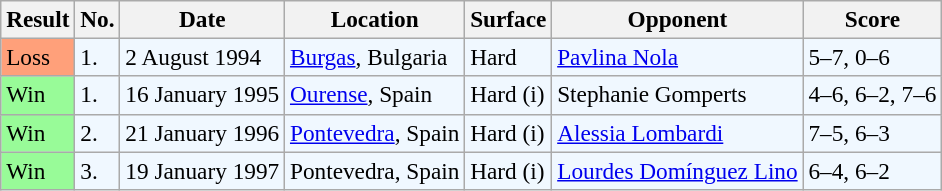<table class="sortable wikitable" style=font-size:97%>
<tr>
<th>Result</th>
<th>No.</th>
<th>Date</th>
<th>Location</th>
<th>Surface</th>
<th>Opponent</th>
<th>Score</th>
</tr>
<tr style="background:#f0f8ff;">
<td style="background:#ffa07a;">Loss</td>
<td>1.</td>
<td>2 August 1994</td>
<td><a href='#'>Burgas</a>, Bulgaria</td>
<td>Hard</td>
<td> <a href='#'>Pavlina Nola</a></td>
<td>5–7, 0–6</td>
</tr>
<tr style="background:#f0f8ff;">
<td style="background:#98fb98;">Win</td>
<td>1.</td>
<td>16 January 1995</td>
<td><a href='#'>Ourense</a>, Spain</td>
<td>Hard (i)</td>
<td> Stephanie Gomperts</td>
<td>4–6, 6–2, 7–6</td>
</tr>
<tr style="background:#f0f8ff;">
<td style="background:#98fb98;">Win</td>
<td>2.</td>
<td>21 January 1996</td>
<td><a href='#'>Pontevedra</a>, Spain</td>
<td>Hard (i)</td>
<td> <a href='#'>Alessia Lombardi</a></td>
<td>7–5, 6–3</td>
</tr>
<tr style="background:#f0f8ff;">
<td style="background:#98fb98;">Win</td>
<td>3.</td>
<td>19 January 1997</td>
<td>Pontevedra, Spain</td>
<td>Hard (i)</td>
<td> <a href='#'>Lourdes Domínguez Lino</a></td>
<td>6–4, 6–2</td>
</tr>
</table>
